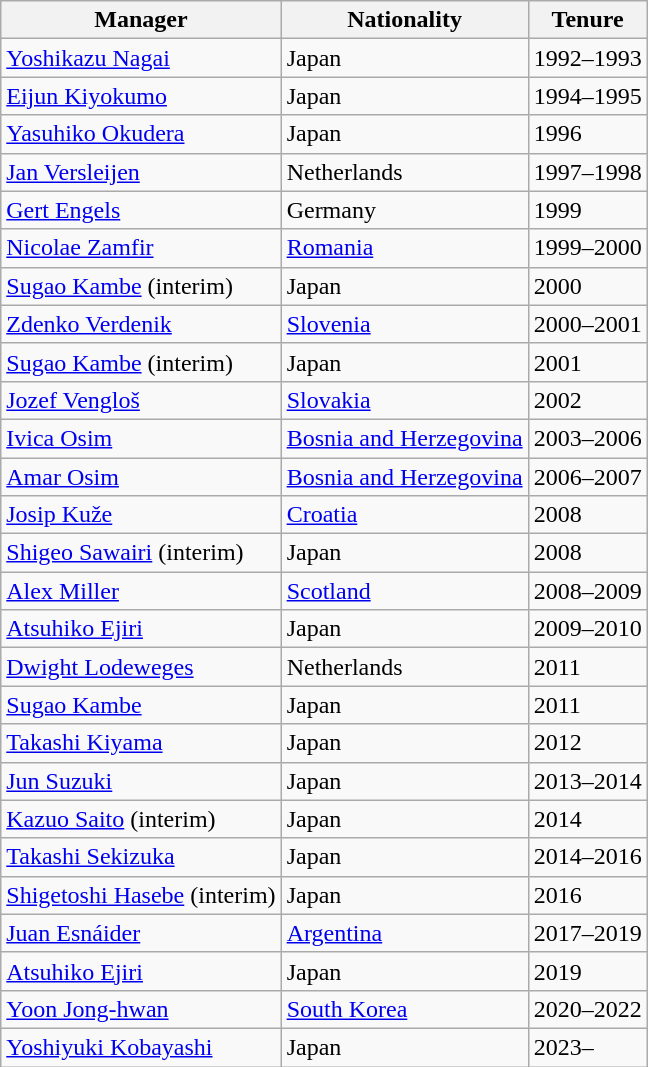<table class="wikitable">
<tr>
<th>Manager</th>
<th>Nationality</th>
<th>Tenure</th>
</tr>
<tr>
<td><a href='#'>Yoshikazu Nagai</a></td>
<td> Japan</td>
<td>1992–1993</td>
</tr>
<tr>
<td><a href='#'>Eijun Kiyokumo</a></td>
<td> Japan</td>
<td>1994–1995</td>
</tr>
<tr>
<td><a href='#'>Yasuhiko Okudera</a></td>
<td> Japan</td>
<td>1996</td>
</tr>
<tr>
<td><a href='#'>Jan Versleijen</a></td>
<td> Netherlands</td>
<td>1997–1998</td>
</tr>
<tr>
<td><a href='#'>Gert Engels</a></td>
<td> Germany</td>
<td>1999</td>
</tr>
<tr>
<td><a href='#'>Nicolae Zamfir</a></td>
<td> <a href='#'>Romania</a></td>
<td>1999–2000</td>
</tr>
<tr>
<td><a href='#'>Sugao Kambe</a> (interim)</td>
<td> Japan</td>
<td>2000</td>
</tr>
<tr>
<td><a href='#'>Zdenko Verdenik</a></td>
<td> <a href='#'>Slovenia</a></td>
<td>2000–2001</td>
</tr>
<tr>
<td><a href='#'>Sugao Kambe</a> (interim)</td>
<td> Japan</td>
<td>2001</td>
</tr>
<tr>
<td><a href='#'>Jozef Vengloš</a></td>
<td> <a href='#'>Slovakia</a></td>
<td>2002</td>
</tr>
<tr>
<td><a href='#'>Ivica Osim</a></td>
<td> <a href='#'>Bosnia and Herzegovina</a></td>
<td>2003–2006</td>
</tr>
<tr>
<td><a href='#'>Amar Osim</a></td>
<td> <a href='#'>Bosnia and Herzegovina</a></td>
<td>2006–2007</td>
</tr>
<tr>
<td><a href='#'>Josip Kuže</a></td>
<td> <a href='#'>Croatia</a></td>
<td>2008</td>
</tr>
<tr>
<td><a href='#'>Shigeo Sawairi</a> (interim)</td>
<td> Japan</td>
<td>2008</td>
</tr>
<tr>
<td><a href='#'>Alex Miller</a></td>
<td> <a href='#'>Scotland</a></td>
<td>2008–2009</td>
</tr>
<tr>
<td><a href='#'>Atsuhiko Ejiri</a></td>
<td> Japan</td>
<td>2009–2010</td>
</tr>
<tr>
<td><a href='#'>Dwight Lodeweges</a></td>
<td> Netherlands</td>
<td>2011</td>
</tr>
<tr>
<td><a href='#'>Sugao Kambe</a></td>
<td> Japan</td>
<td>2011</td>
</tr>
<tr>
<td><a href='#'>Takashi Kiyama</a></td>
<td> Japan</td>
<td>2012</td>
</tr>
<tr>
<td><a href='#'>Jun Suzuki</a></td>
<td> Japan</td>
<td>2013–2014</td>
</tr>
<tr>
<td><a href='#'>Kazuo Saito</a> (interim)</td>
<td> Japan</td>
<td>2014</td>
</tr>
<tr>
<td><a href='#'>Takashi Sekizuka</a></td>
<td> Japan</td>
<td>2014–2016</td>
</tr>
<tr>
<td><a href='#'>Shigetoshi Hasebe</a> (interim)</td>
<td> Japan</td>
<td>2016</td>
</tr>
<tr>
<td><a href='#'>Juan Esnáider</a></td>
<td> <a href='#'>Argentina</a></td>
<td>2017–2019</td>
</tr>
<tr>
<td><a href='#'>Atsuhiko Ejiri</a></td>
<td> Japan</td>
<td>2019</td>
</tr>
<tr>
<td><a href='#'>Yoon Jong-hwan</a></td>
<td> <a href='#'>South Korea</a></td>
<td>2020–2022</td>
</tr>
<tr>
<td><a href='#'>Yoshiyuki Kobayashi</a></td>
<td> Japan</td>
<td>2023–</td>
</tr>
</table>
